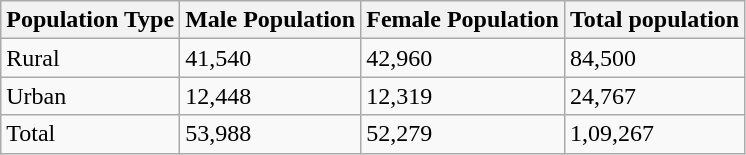<table class="wikitable">
<tr>
<th>Population Type</th>
<th>Male Population</th>
<th>Female Population</th>
<th>Total population</th>
</tr>
<tr>
<td>Rural</td>
<td>41,540</td>
<td>42,960</td>
<td>84,500</td>
</tr>
<tr>
<td>Urban</td>
<td>12,448</td>
<td>12,319</td>
<td>24,767</td>
</tr>
<tr>
<td>Total</td>
<td>53,988</td>
<td>52,279</td>
<td>1,09,267</td>
</tr>
</table>
